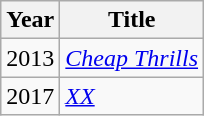<table class="wikitable">
<tr>
<th>Year</th>
<th>Title</th>
</tr>
<tr>
<td>2013</td>
<td><em><a href='#'>Cheap Thrills</a></em></td>
</tr>
<tr>
<td>2017</td>
<td><em><a href='#'>XX</a></em></td>
</tr>
</table>
